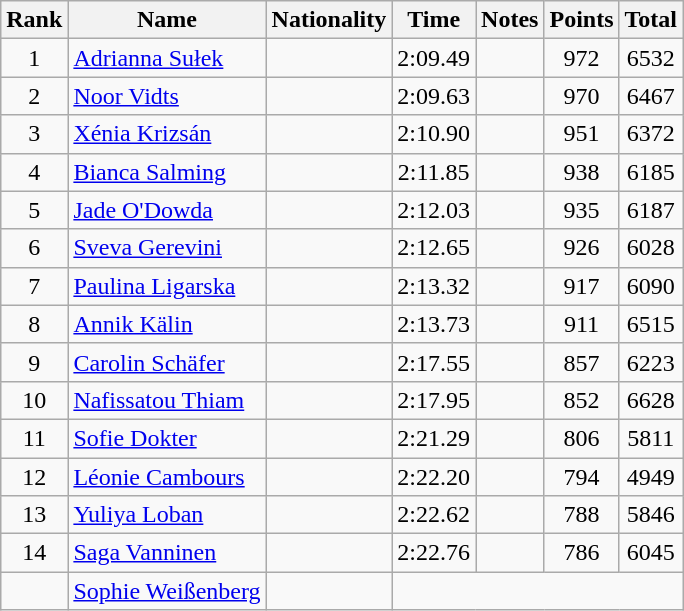<table class="wikitable sortable" style="text-align:center">
<tr>
<th>Rank</th>
<th>Name</th>
<th>Nationality</th>
<th>Time</th>
<th>Notes</th>
<th>Points</th>
<th>Total</th>
</tr>
<tr>
<td>1</td>
<td align=left><a href='#'>Adrianna Sułek</a></td>
<td align=left></td>
<td>2:09.49</td>
<td></td>
<td>972</td>
<td>6532</td>
</tr>
<tr>
<td>2</td>
<td align=left><a href='#'>Noor Vidts</a></td>
<td align=left></td>
<td>2:09.63</td>
<td></td>
<td>970</td>
<td>6467</td>
</tr>
<tr>
<td>3</td>
<td align=left><a href='#'>Xénia Krizsán</a></td>
<td align=left></td>
<td>2:10.90</td>
<td></td>
<td>951</td>
<td>6372</td>
</tr>
<tr>
<td>4</td>
<td align=left><a href='#'>Bianca Salming</a></td>
<td align=left></td>
<td>2:11.85</td>
<td></td>
<td>938</td>
<td>6185</td>
</tr>
<tr>
<td>5</td>
<td align=left><a href='#'>Jade O'Dowda</a></td>
<td align=left></td>
<td>2:12.03</td>
<td></td>
<td>935</td>
<td>6187</td>
</tr>
<tr>
<td>6</td>
<td align=left><a href='#'>Sveva Gerevini</a></td>
<td align=left></td>
<td>2:12.65</td>
<td></td>
<td>926</td>
<td>6028</td>
</tr>
<tr>
<td>7</td>
<td align=left><a href='#'>Paulina Ligarska</a></td>
<td align=left></td>
<td>2:13.32</td>
<td></td>
<td>917</td>
<td>6090</td>
</tr>
<tr>
<td>8</td>
<td align=left><a href='#'>Annik Kälin</a></td>
<td align=left></td>
<td>2:13.73</td>
<td></td>
<td>911</td>
<td>6515</td>
</tr>
<tr>
<td>9</td>
<td align=left><a href='#'>Carolin Schäfer</a></td>
<td align=left></td>
<td>2:17.55</td>
<td></td>
<td>857</td>
<td>6223</td>
</tr>
<tr>
<td>10</td>
<td align=left><a href='#'>Nafissatou Thiam</a></td>
<td align=left></td>
<td>2:17.95</td>
<td></td>
<td>852</td>
<td>6628</td>
</tr>
<tr>
<td>11</td>
<td align=left><a href='#'>Sofie Dokter</a></td>
<td align=left></td>
<td>2:21.29</td>
<td></td>
<td>806</td>
<td>5811</td>
</tr>
<tr>
<td>12</td>
<td align=left><a href='#'>Léonie Cambours</a></td>
<td align=left></td>
<td>2:22.20</td>
<td></td>
<td>794</td>
<td>4949</td>
</tr>
<tr>
<td>13</td>
<td align=left><a href='#'>Yuliya Loban</a></td>
<td align=left></td>
<td>2:22.62</td>
<td></td>
<td>788</td>
<td>5846</td>
</tr>
<tr>
<td>14</td>
<td align=left><a href='#'>Saga Vanninen</a></td>
<td align=left></td>
<td>2:22.76</td>
<td></td>
<td>786</td>
<td>6045</td>
</tr>
<tr>
<td></td>
<td align=left><a href='#'>Sophie Weißenberg</a></td>
<td align=left></td>
<td colspan=4></td>
</tr>
</table>
